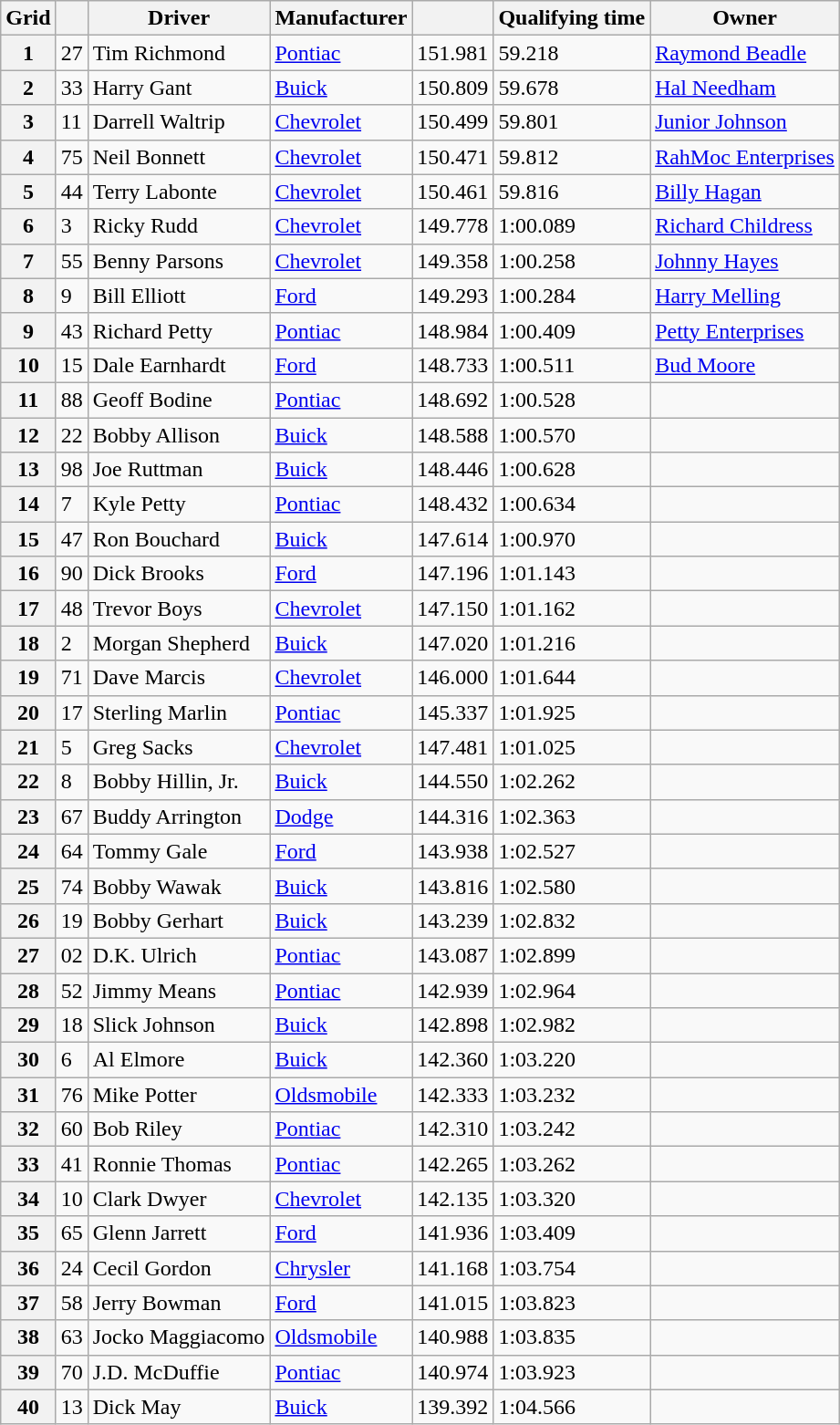<table class="wikitable">
<tr>
<th>Grid</th>
<th></th>
<th>Driver</th>
<th>Manufacturer</th>
<th></th>
<th>Qualifying time</th>
<th>Owner</th>
</tr>
<tr>
<th>1</th>
<td>27</td>
<td>Tim Richmond</td>
<td><a href='#'>Pontiac</a></td>
<td>151.981</td>
<td>59.218</td>
<td><a href='#'>Raymond Beadle</a></td>
</tr>
<tr>
<th>2</th>
<td>33</td>
<td>Harry Gant</td>
<td><a href='#'>Buick</a></td>
<td>150.809</td>
<td>59.678</td>
<td><a href='#'>Hal Needham</a></td>
</tr>
<tr>
<th>3</th>
<td>11</td>
<td>Darrell Waltrip</td>
<td><a href='#'>Chevrolet</a></td>
<td>150.499</td>
<td>59.801</td>
<td><a href='#'>Junior Johnson</a></td>
</tr>
<tr>
<th>4</th>
<td>75</td>
<td>Neil Bonnett</td>
<td><a href='#'>Chevrolet</a></td>
<td>150.471</td>
<td>59.812</td>
<td><a href='#'>RahMoc Enterprises</a></td>
</tr>
<tr>
<th>5</th>
<td>44</td>
<td>Terry Labonte</td>
<td><a href='#'>Chevrolet</a></td>
<td>150.461</td>
<td>59.816</td>
<td><a href='#'>Billy Hagan</a></td>
</tr>
<tr>
<th>6</th>
<td>3</td>
<td>Ricky Rudd</td>
<td><a href='#'>Chevrolet</a></td>
<td>149.778</td>
<td>1:00.089</td>
<td><a href='#'>Richard Childress</a></td>
</tr>
<tr>
<th>7</th>
<td>55</td>
<td>Benny Parsons</td>
<td><a href='#'>Chevrolet</a></td>
<td>149.358</td>
<td>1:00.258</td>
<td><a href='#'>Johnny Hayes</a></td>
</tr>
<tr>
<th>8</th>
<td>9</td>
<td>Bill Elliott</td>
<td><a href='#'>Ford</a></td>
<td>149.293</td>
<td>1:00.284</td>
<td><a href='#'>Harry Melling</a></td>
</tr>
<tr>
<th>9</th>
<td>43</td>
<td>Richard Petty</td>
<td><a href='#'>Pontiac</a></td>
<td>148.984</td>
<td>1:00.409</td>
<td><a href='#'>Petty Enterprises</a></td>
</tr>
<tr>
<th>10</th>
<td>15</td>
<td>Dale Earnhardt</td>
<td><a href='#'>Ford</a></td>
<td>148.733</td>
<td>1:00.511</td>
<td><a href='#'>Bud Moore</a></td>
</tr>
<tr>
<th>11</th>
<td>88</td>
<td>Geoff Bodine</td>
<td><a href='#'>Pontiac</a></td>
<td>148.692</td>
<td>1:00.528</td>
<td></td>
</tr>
<tr>
<th>12</th>
<td>22</td>
<td>Bobby Allison</td>
<td><a href='#'>Buick</a></td>
<td>148.588</td>
<td>1:00.570</td>
<td></td>
</tr>
<tr>
<th>13</th>
<td>98</td>
<td>Joe Ruttman</td>
<td><a href='#'>Buick</a></td>
<td>148.446</td>
<td>1:00.628</td>
<td></td>
</tr>
<tr>
<th>14</th>
<td>7</td>
<td>Kyle Petty</td>
<td><a href='#'>Pontiac</a></td>
<td>148.432</td>
<td>1:00.634</td>
<td></td>
</tr>
<tr>
<th>15</th>
<td>47</td>
<td>Ron Bouchard</td>
<td><a href='#'>Buick</a></td>
<td>147.614</td>
<td>1:00.970</td>
<td></td>
</tr>
<tr>
<th>16</th>
<td>90</td>
<td>Dick Brooks</td>
<td><a href='#'>Ford</a></td>
<td>147.196</td>
<td>1:01.143</td>
<td></td>
</tr>
<tr>
<th>17</th>
<td>48</td>
<td>Trevor Boys</td>
<td><a href='#'>Chevrolet</a></td>
<td>147.150</td>
<td>1:01.162</td>
<td></td>
</tr>
<tr>
<th>18</th>
<td>2</td>
<td>Morgan Shepherd</td>
<td><a href='#'>Buick</a></td>
<td>147.020</td>
<td>1:01.216</td>
<td></td>
</tr>
<tr>
<th>19</th>
<td>71</td>
<td>Dave Marcis</td>
<td><a href='#'>Chevrolet</a></td>
<td>146.000</td>
<td>1:01.644</td>
<td></td>
</tr>
<tr>
<th>20</th>
<td>17</td>
<td>Sterling Marlin</td>
<td><a href='#'>Pontiac</a></td>
<td>145.337</td>
<td>1:01.925</td>
<td></td>
</tr>
<tr>
<th>21</th>
<td>5</td>
<td>Greg Sacks</td>
<td><a href='#'>Chevrolet</a></td>
<td>147.481</td>
<td>1:01.025</td>
<td></td>
</tr>
<tr>
<th>22</th>
<td>8</td>
<td>Bobby Hillin, Jr.</td>
<td><a href='#'>Buick</a></td>
<td>144.550</td>
<td>1:02.262</td>
<td></td>
</tr>
<tr>
<th>23</th>
<td>67</td>
<td>Buddy Arrington</td>
<td><a href='#'>Dodge</a></td>
<td>144.316</td>
<td>1:02.363</td>
<td></td>
</tr>
<tr>
<th>24</th>
<td>64</td>
<td>Tommy Gale</td>
<td><a href='#'>Ford</a></td>
<td>143.938</td>
<td>1:02.527</td>
<td></td>
</tr>
<tr>
<th>25</th>
<td>74</td>
<td>Bobby Wawak</td>
<td><a href='#'>Buick</a></td>
<td>143.816</td>
<td>1:02.580</td>
<td></td>
</tr>
<tr>
<th>26</th>
<td>19</td>
<td>Bobby Gerhart</td>
<td><a href='#'>Buick</a></td>
<td>143.239</td>
<td>1:02.832</td>
<td></td>
</tr>
<tr>
<th>27</th>
<td>02</td>
<td>D.K. Ulrich</td>
<td><a href='#'>Pontiac</a></td>
<td>143.087</td>
<td>1:02.899</td>
<td></td>
</tr>
<tr>
<th>28</th>
<td>52</td>
<td>Jimmy Means</td>
<td><a href='#'>Pontiac</a></td>
<td>142.939</td>
<td>1:02.964</td>
<td></td>
</tr>
<tr>
<th>29</th>
<td>18</td>
<td>Slick Johnson</td>
<td><a href='#'>Buick</a></td>
<td>142.898</td>
<td>1:02.982</td>
<td></td>
</tr>
<tr>
<th>30</th>
<td>6</td>
<td>Al Elmore</td>
<td><a href='#'>Buick</a></td>
<td>142.360</td>
<td>1:03.220</td>
<td></td>
</tr>
<tr>
<th>31</th>
<td>76</td>
<td>Mike Potter</td>
<td><a href='#'>Oldsmobile</a></td>
<td>142.333</td>
<td>1:03.232</td>
<td></td>
</tr>
<tr>
<th>32</th>
<td>60</td>
<td>Bob Riley</td>
<td><a href='#'>Pontiac</a></td>
<td>142.310</td>
<td>1:03.242</td>
<td></td>
</tr>
<tr>
<th>33</th>
<td>41</td>
<td>Ronnie Thomas</td>
<td><a href='#'>Pontiac</a></td>
<td>142.265</td>
<td>1:03.262</td>
<td></td>
</tr>
<tr>
<th>34</th>
<td>10</td>
<td>Clark Dwyer</td>
<td><a href='#'>Chevrolet</a></td>
<td>142.135</td>
<td>1:03.320</td>
<td></td>
</tr>
<tr>
<th>35</th>
<td>65</td>
<td>Glenn Jarrett</td>
<td><a href='#'>Ford</a></td>
<td>141.936</td>
<td>1:03.409</td>
<td></td>
</tr>
<tr>
<th>36</th>
<td>24</td>
<td>Cecil Gordon</td>
<td><a href='#'>Chrysler</a></td>
<td>141.168</td>
<td>1:03.754</td>
<td></td>
</tr>
<tr>
<th>37</th>
<td>58</td>
<td>Jerry Bowman</td>
<td><a href='#'>Ford</a></td>
<td>141.015</td>
<td>1:03.823</td>
<td></td>
</tr>
<tr>
<th>38</th>
<td>63</td>
<td>Jocko Maggiacomo</td>
<td><a href='#'>Oldsmobile</a></td>
<td>140.988</td>
<td>1:03.835</td>
<td></td>
</tr>
<tr>
<th>39</th>
<td>70</td>
<td>J.D. McDuffie</td>
<td><a href='#'>Pontiac</a></td>
<td>140.974</td>
<td>1:03.923</td>
<td></td>
</tr>
<tr>
<th>40</th>
<td>13</td>
<td>Dick May</td>
<td><a href='#'>Buick</a></td>
<td>139.392</td>
<td>1:04.566</td>
<td></td>
</tr>
</table>
